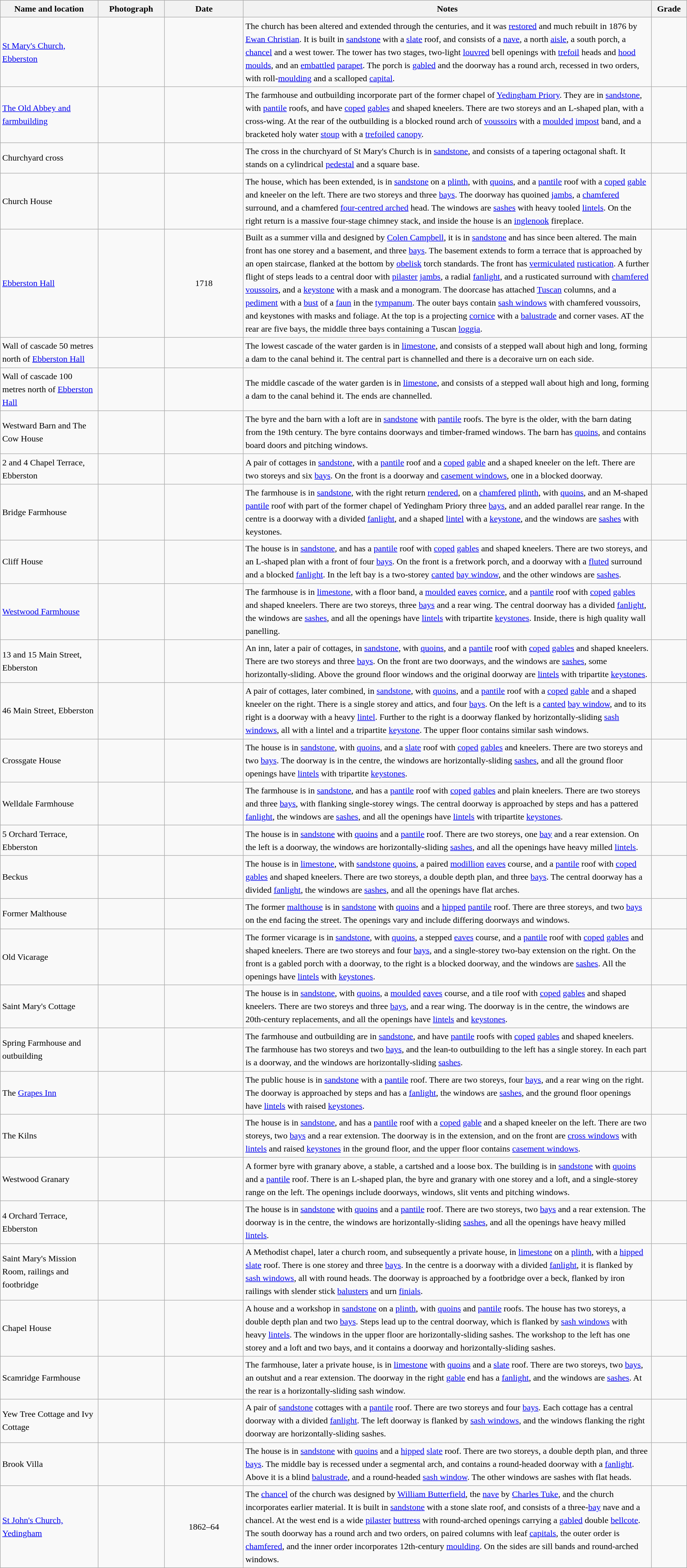<table class="wikitable sortable plainrowheaders" style="width:100%; border:0px; text-align:left; line-height:150%">
<tr>
<th scope="col"  style="width:150px">Name and location</th>
<th scope="col"  style="width:100px" class="unsortable">Photograph</th>
<th scope="col"  style="width:120px">Date</th>
<th scope="col"  style="width:650px" class="unsortable">Notes</th>
<th scope="col"  style="width:50px">Grade</th>
</tr>
<tr>
<td><a href='#'>St Mary's Church, Ebberston</a><br><small></small></td>
<td></td>
<td align="center"></td>
<td>The church has been altered and extended through the centuries, and it was <a href='#'>restored</a> and much rebuilt in 1876 by <a href='#'>Ewan Christian</a>.  It is built in <a href='#'>sandstone</a> with a <a href='#'>slate</a> roof, and consists of a <a href='#'>nave</a>, a north <a href='#'>aisle</a>, a south porch, a <a href='#'>chancel</a> and a west tower.  The tower has two stages, two-light <a href='#'>louvred</a> bell openings with <a href='#'>trefoil</a> heads and <a href='#'>hood moulds</a>, and an <a href='#'>embattled</a> <a href='#'>parapet</a>.  The porch is <a href='#'>gabled</a> and the doorway has a round arch, recessed in two orders, with roll-<a href='#'>moulding</a> and a scalloped <a href='#'>capital</a>.</td>
<td align="center" ></td>
</tr>
<tr>
<td><a href='#'>The Old Abbey and farmbuilding</a><br><small></small></td>
<td></td>
<td align="center"></td>
<td>The farmhouse and outbuilding incorporate part of the former chapel of <a href='#'>Yedingham Priory</a>.  They are in <a href='#'>sandstone</a>, with <a href='#'>pantile</a> roofs, and have <a href='#'>coped</a> <a href='#'>gables</a> and shaped kneelers.  There are two storeys and an L-shaped plan, with a cross-wing.  At the rear of the outbuilding is a blocked round arch of <a href='#'>voussoirs</a> with a <a href='#'>moulded</a> <a href='#'>impost</a> band, and a bracketed holy water <a href='#'>stoup</a> with a <a href='#'>trefoiled</a> <a href='#'>canopy</a>.</td>
<td align="center" ></td>
</tr>
<tr>
<td>Churchyard cross<br><small></small></td>
<td></td>
<td align="center"></td>
<td>The cross in the churchyard of St Mary's Church is in <a href='#'>sandstone</a>, and consists of a tapering octagonal shaft.  It stands on a cylindrical <a href='#'>pedestal</a> and a square base.</td>
<td align="center" ></td>
</tr>
<tr>
<td>Church House<br><small></small></td>
<td></td>
<td align="center"></td>
<td>The house, which has been extended, is in <a href='#'>sandstone</a> on a <a href='#'>plinth</a>, with <a href='#'>quoins</a>, and a <a href='#'>pantile</a> roof with a <a href='#'>coped</a> <a href='#'>gable</a> and kneeler on the left.  There are two storeys and three <a href='#'>bays</a>.  The doorway has quoined <a href='#'>jambs</a>, a <a href='#'>chamfered</a> surround, and a chamfered <a href='#'>four-centred arched</a> head.  The windows are <a href='#'>sashes</a> with heavy tooled <a href='#'>lintels</a>.  On the right return is a massive four-stage chimney stack, and inside the house is an <a href='#'>inglenook</a> fireplace.</td>
<td align="center" ></td>
</tr>
<tr>
<td><a href='#'>Ebberston Hall</a><br><small></small></td>
<td></td>
<td align="center">1718</td>
<td>Built as a summer villa and designed by <a href='#'>Colen Campbell</a>, it is in <a href='#'>sandstone</a> and has since been altered.  The main front has one storey and a basement, and three <a href='#'>bays</a>.  The basement extends to form a terrace that is approached by an open staircase, flanked at the bottom by <a href='#'>obelisk</a> torch standards.  The front has <a href='#'>vermiculated</a> <a href='#'>rustication</a>.  A further flight of steps leads to a central door with <a href='#'>pilaster</a> <a href='#'>jambs</a>, a radial <a href='#'>fanlight</a>, and a rusticated surround with <a href='#'>chamfered</a> <a href='#'>voussoirs</a>, and a <a href='#'>keystone</a> with a mask and a monogram.  The doorcase has attached <a href='#'>Tuscan</a> columns, and a <a href='#'>pediment</a> with a <a href='#'>bust</a> of a <a href='#'>faun</a> in the <a href='#'>tympanum</a>.  The outer bays contain <a href='#'>sash windows</a> with chamfered voussoirs, and keystones with masks and foliage.  At the top is a projecting <a href='#'>cornice</a> with a <a href='#'>balustrade</a> and corner vases.  AT the rear are five bays, the middle three bays containing a Tuscan <a href='#'>loggia</a>.</td>
<td align="center" ></td>
</tr>
<tr>
<td>Wall of cascade 50 metres north of <a href='#'>Ebberston Hall</a><br><small></small></td>
<td></td>
<td align="center"></td>
<td>The lowest cascade of the water garden is in <a href='#'>limestone</a>, and consists of a stepped wall about  high and  long, forming a dam to the canal behind it.  The central part is channelled and there is a decoraive urn on each side.</td>
<td align="center" ></td>
</tr>
<tr>
<td>Wall of cascade 100 metres north of <a href='#'>Ebberston Hall</a><br><small></small></td>
<td></td>
<td align="center"></td>
<td>The middle cascade of the water garden is in <a href='#'>limestone</a>, and consists of a stepped wall about  high and  long, forming a dam to the canal behind it.  The ends are channelled.</td>
<td align="center" ></td>
</tr>
<tr>
<td>Westward Barn and The Cow House<br><small></small></td>
<td></td>
<td align="center"></td>
<td>The byre and the barn with a loft are in <a href='#'>sandstone</a> with <a href='#'>pantile</a> roofs.  The byre is the older, with the barn dating from the 19th century.  The byre contains doorways and timber-framed windows.  The barn has <a href='#'>quoins</a>, and contains board doors and pitching windows.</td>
<td align="center" ></td>
</tr>
<tr>
<td>2 and 4 Chapel Terrace, Ebberston<br><small></small></td>
<td></td>
<td align="center"></td>
<td>A pair of cottages in <a href='#'>sandstone</a>, with a <a href='#'>pantile</a> roof and a <a href='#'>coped</a> <a href='#'>gable</a> and a shaped kneeler on the left.  There are two storeys and six <a href='#'>bays</a>.  On the front is a doorway and <a href='#'>casement windows</a>, one in a blocked doorway.</td>
<td align="center" ></td>
</tr>
<tr>
<td>Bridge Farmhouse<br><small></small></td>
<td></td>
<td align="center"></td>
<td>The farmhouse is in <a href='#'>sandstone</a>, with the right return <a href='#'>rendered</a>, on a <a href='#'>chamfered</a> <a href='#'>plinth</a>, with <a href='#'>quoins</a>, and an M-shaped  <a href='#'>pantile</a> roof with part of the former chapel of Yedingham Priory three <a href='#'>bays</a>, and an added parallel rear range.  In the centre is a doorway with a divided <a href='#'>fanlight</a>, and a shaped <a href='#'>lintel</a> with a <a href='#'>keystone</a>, and the windows are <a href='#'>sashes</a> with keystones.</td>
<td align="center" ></td>
</tr>
<tr>
<td>Cliff House<br><small></small></td>
<td></td>
<td align="center"></td>
<td>The house is in <a href='#'>sandstone</a>, and has a <a href='#'>pantile</a> roof with <a href='#'>coped</a> <a href='#'>gables</a> and shaped kneelers.  There are two storeys, and an  L-shaped plan with a front of four <a href='#'>bays</a>.  On the front is a fretwork porch, and a doorway with a <a href='#'>fluted</a> surround and a blocked <a href='#'>fanlight</a>.  In the left bay is a two-storey <a href='#'>canted</a> <a href='#'>bay window</a>, and the other windows are <a href='#'>sashes</a>.</td>
<td align="center" ></td>
</tr>
<tr>
<td><a href='#'>Westwood Farmhouse</a><br><small></small></td>
<td></td>
<td align="center"></td>
<td>The farmhouse is in <a href='#'>limestone</a>, with a floor band, a <a href='#'>moulded</a> <a href='#'>eaves</a> <a href='#'>cornice</a>, and a <a href='#'>pantile</a> roof with <a href='#'>coped</a> <a href='#'>gables</a> and shaped kneelers.  There are two storeys, three <a href='#'>bays</a> and a rear wing.  The central doorway has a divided <a href='#'>fanlight</a>, the windows are <a href='#'>sashes</a>, and all the openings have <a href='#'>lintels</a> with tripartite <a href='#'>keystones</a>.  Inside, there is high quality wall panelling.</td>
<td align="center" ></td>
</tr>
<tr>
<td>13 and 15 Main Street, Ebberston<br><small></small></td>
<td></td>
<td align="center"></td>
<td>An inn, later a pair of cottages, in <a href='#'>sandstone</a>, with <a href='#'>quoins</a>, and a <a href='#'>pantile</a> roof with <a href='#'>coped</a> <a href='#'>gables</a> and shaped kneelers.  There are two storeys and three <a href='#'>bays</a>.  On the front are two doorways, and the windows are <a href='#'>sashes</a>, some horizontally-sliding.  Above the ground floor windows and the original doorway are <a href='#'>lintels</a> with tripartite <a href='#'>keystones</a>.</td>
<td align="center" ></td>
</tr>
<tr>
<td>46 Main Street, Ebberston<br><small></small></td>
<td></td>
<td align="center"></td>
<td>A pair of cottages, later combined, in <a href='#'>sandstone</a>, with <a href='#'>quoins</a>, and a <a href='#'>pantile</a> roof with a <a href='#'>coped</a> <a href='#'>gable</a> and a shaped kneeler on the right.  There is a single storey and attics, and four <a href='#'>bays</a>.  On the left is a <a href='#'>canted</a> <a href='#'>bay window</a>, and to its right is a doorway with a heavy <a href='#'>lintel</a>.  Further to the right is a doorway flanked by horizontally-sliding <a href='#'>sash windows</a>, all with a lintel and a tripartite <a href='#'>keystone</a>.  The upper floor contains similar sash windows.</td>
<td align="center" ></td>
</tr>
<tr>
<td>Crossgate House<br><small></small></td>
<td></td>
<td align="center"></td>
<td>The house is in <a href='#'>sandstone</a>, with <a href='#'>quoins</a>, and a <a href='#'>slate</a> roof with <a href='#'>coped</a> <a href='#'>gables</a> and kneelers.  There are two storeys and two <a href='#'>bays</a>.  The doorway is in the centre, the windows are horizontally-sliding <a href='#'>sashes</a>, and all the ground floor openings have <a href='#'>lintels</a> with tripartite <a href='#'>keystones</a>.</td>
<td align="center" ></td>
</tr>
<tr>
<td>Welldale Farmhouse<br><small></small></td>
<td></td>
<td align="center"></td>
<td>The farmhouse is in <a href='#'>sandstone</a>, and has a <a href='#'>pantile</a> roof with <a href='#'>coped</a> <a href='#'>gables</a> and plain kneelers.  There are two storeys and three <a href='#'>bays</a>, with flanking single-storey wings.  The central doorway is approached by steps and has a pattered <a href='#'>fanlight</a>, the windows are <a href='#'>sashes</a>, and all the openings have <a href='#'>lintels</a> with tripartite <a href='#'>keystones</a>.</td>
<td align="center" ></td>
</tr>
<tr>
<td>5 Orchard Terrace, Ebberston<br><small></small></td>
<td></td>
<td align="center"></td>
<td>The house is in <a href='#'>sandstone</a> with <a href='#'>quoins</a> and a <a href='#'>pantile</a> roof.  There are two storeys, one <a href='#'>bay</a> and a rear extension.  On the left is a doorway, the windows are horizontally-sliding <a href='#'>sashes</a>, and all the openings have heavy milled <a href='#'>lintels</a>.</td>
<td align="center" ></td>
</tr>
<tr>
<td>Beckus<br><small></small></td>
<td></td>
<td align="center"></td>
<td>The house is in <a href='#'>limestone</a>, with <a href='#'>sandstone</a> <a href='#'>quoins</a>, a paired <a href='#'>modillion</a> <a href='#'>eaves</a> course, and a <a href='#'>pantile</a> roof with <a href='#'>coped</a> <a href='#'>gables</a> and shaped kneelers.  There are two storeys, a double depth plan, and three <a href='#'>bays</a>.  The central doorway has a divided <a href='#'>fanlight</a>, the windows are <a href='#'>sashes</a>, and all the openings have flat arches.</td>
<td align="center" ></td>
</tr>
<tr>
<td>Former Malthouse<br><small></small></td>
<td></td>
<td align="center"></td>
<td>The former <a href='#'>malthouse</a> is in <a href='#'>sandstone</a> with <a href='#'>quoins</a> and a <a href='#'>hipped</a> <a href='#'>pantile</a> roof.  There are three storeys, and two <a href='#'>bays</a> on the end facing the street.  The openings vary and include differing doorways and windows.</td>
<td align="center" ></td>
</tr>
<tr>
<td>Old Vicarage<br><small></small></td>
<td></td>
<td align="center"></td>
<td>The former vicarage is in <a href='#'>sandstone</a>, with <a href='#'>quoins</a>, a stepped <a href='#'>eaves</a> course, and a <a href='#'>pantile</a> roof with <a href='#'>coped</a> <a href='#'>gables</a> and shaped kneelers.  There are two storeys and four <a href='#'>bays</a>, and a single-storey two-bay extension on the right.  On the front is a gabled porch with a doorway, to the right is a blocked doorway, and the windows are <a href='#'>sashes</a>.  All the openings have <a href='#'>lintels</a> with <a href='#'>keystones</a>.</td>
<td align="center" ></td>
</tr>
<tr>
<td>Saint Mary's Cottage<br><small></small></td>
<td></td>
<td align="center"></td>
<td>The house is in <a href='#'>sandstone</a>, with <a href='#'>quoins</a>, a <a href='#'>moulded</a> <a href='#'>eaves</a> course, and a tile roof with <a href='#'>coped</a> <a href='#'>gables</a> and shaped kneelers.  There are two storeys and three <a href='#'>bays</a>, and a rear wing.  The doorway is in the centre, the windows are 20th-century replacements, and all the openings have <a href='#'>lintels</a> and <a href='#'>keystones</a>.</td>
<td align="center" ></td>
</tr>
<tr>
<td>Spring Farmhouse and outbuilding<br><small></small></td>
<td></td>
<td align="center"></td>
<td>The farmhouse and outbuilding are in <a href='#'>sandstone</a>, and have <a href='#'>pantile</a> roofs with <a href='#'>coped</a> <a href='#'>gables</a> and shaped kneelers.  The farmhouse has two storeys and two <a href='#'>bays</a>, and the lean-to outbuilding to the left has a single storey.  In each part is a doorway, and the windows are horizontally-sliding <a href='#'>sashes</a>.</td>
<td align="center" ></td>
</tr>
<tr>
<td>The <a href='#'>Grapes Inn</a><br><small></small></td>
<td></td>
<td align="center"></td>
<td>The public house is in <a href='#'>sandstone</a> with a <a href='#'>pantile</a> roof.  There are two storeys, four <a href='#'>bays</a>, and a rear wing on the right.  The doorway is approached by steps and has a <a href='#'>fanlight</a>, the windows are <a href='#'>sashes</a>, and the ground floor openings have <a href='#'>lintels</a> with raised <a href='#'>keystones</a>.</td>
<td align="center" ></td>
</tr>
<tr>
<td>The Kilns<br><small></small></td>
<td></td>
<td align="center"></td>
<td>The house is in <a href='#'>sandstone</a>, and has a <a href='#'>pantile</a> roof with a <a href='#'>coped</a> <a href='#'>gable</a> and a shaped kneeler on the left.  There are two storeys, two <a href='#'>bays</a> and a rear extension.  The doorway is in the extension, and on the front are <a href='#'>cross windows</a> with <a href='#'>lintels</a> and raised <a href='#'>keystones</a> in the ground floor, and the upper floor contains <a href='#'>casement windows</a>.</td>
<td align="center" ></td>
</tr>
<tr>
<td>Westwood Granary<br><small></small></td>
<td></td>
<td align="center"></td>
<td>A former byre with granary above, a stable, a cartshed and a loose box. The building is in <a href='#'>sandstone</a> with <a href='#'>quoins</a> and a <a href='#'>pantile</a> roof.  There is an L-shaped plan, the byre and granary with one storey and a loft, and a single-storey range on the left.  The openings include doorways, windows, slit vents and pitching windows.</td>
<td align="center" ></td>
</tr>
<tr>
<td>4 Orchard Terrace, Ebberston<br><small></small></td>
<td></td>
<td align="center"></td>
<td>The house is in <a href='#'>sandstone</a> with <a href='#'>quoins</a> and a <a href='#'>pantile</a> roof.  There are two storeys, two <a href='#'>bays</a> and a rear extension.  The doorway is in the centre, the windows are horizontally-sliding <a href='#'>sashes</a>, and all the openings have heavy milled <a href='#'>lintels</a>.</td>
<td align="center" ></td>
</tr>
<tr>
<td>Saint Mary's Mission Room, railings and footbridge<br><small></small></td>
<td></td>
<td align="center"></td>
<td>A Methodist chapel, later a church room, and subsequently a private house, in <a href='#'>limestone</a> on a <a href='#'>plinth</a>, with a <a href='#'>hipped</a> <a href='#'>slate</a> roof.  There is one storey and three <a href='#'>bays</a>.  In the centre is a doorway with a divided <a href='#'>fanlight</a>, it is flanked by <a href='#'>sash windows</a>, all with round heads.  The doorway is approached by a footbridge over a beck, flanked by iron railings with slender stick <a href='#'>balusters</a> and urn <a href='#'>finials</a>.</td>
<td align="center" ></td>
</tr>
<tr>
<td>Chapel House<br><small></small></td>
<td></td>
<td align="center"></td>
<td>A house and a workshop in <a href='#'>sandstone</a> on a <a href='#'>plinth</a>, with <a href='#'>quoins</a> and <a href='#'>pantile</a> roofs.  The house has two storeys, a double depth plan  and two <a href='#'>bays</a>.  Steps lead up to the central doorway, which is flanked by <a href='#'>sash windows</a> with heavy <a href='#'>lintels</a>.  The windows in the upper floor are horizontally-sliding sashes.  The workshop to the left has one storey and a loft and two bays, and it contains a doorway and horizontally-sliding sashes.</td>
<td align="center" ></td>
</tr>
<tr>
<td>Scamridge Farmhouse<br><small></small></td>
<td></td>
<td align="center"></td>
<td>The farmhouse, later a private house, is in <a href='#'>limestone</a> with <a href='#'>quoins</a> and a <a href='#'>slate</a> roof.  There are two storeys, two <a href='#'>bays</a>, an outshut and a rear extension.  The doorway in the right <a href='#'>gable</a> end has a <a href='#'>fanlight</a>, and the windows are <a href='#'>sashes</a>.  At the rear is a horizontally-sliding sash window.</td>
<td align="center" ></td>
</tr>
<tr>
<td>Yew Tree Cottage and Ivy Cottage<br><small></small></td>
<td></td>
<td align="center"></td>
<td>A pair of <a href='#'>sandstone</a> cottages with a <a href='#'>pantile</a> roof.  There are two storeys and four <a href='#'>bays</a>.  Each cottage has a central doorway with a divided <a href='#'>fanlight</a>.  The left doorway is flanked by <a href='#'>sash windows</a>, and the windows flanking the right doorway are horizontally-sliding sashes.</td>
<td align="center" ></td>
</tr>
<tr>
<td>Brook Villa<br><small></small></td>
<td></td>
<td align="center"></td>
<td>The house is in <a href='#'>sandstone</a> with <a href='#'>quoins</a> and a <a href='#'>hipped</a> <a href='#'>slate</a> roof.  There are two storeys, a double depth plan, and three <a href='#'>bays</a>.  The middle bay is recessed under a segmental arch, and contains a round-headed doorway with a <a href='#'>fanlight</a>.  Above it is a blind <a href='#'>balustrade</a>, and a round-headed <a href='#'>sash window</a>.  The other windows are sashes with flat heads.</td>
<td align="center" ></td>
</tr>
<tr>
<td><a href='#'>St John's Church, Yedingham</a><br><small></small></td>
<td></td>
<td align="center">1862–64</td>
<td>The <a href='#'>chancel</a> of the church was designed by <a href='#'>William Butterfield</a>, the <a href='#'>nave</a> by <a href='#'>Charles Tuke</a>, and the church incorporates earlier material.  It is built in <a href='#'>sandstone</a> with a stone slate roof, and consists of a three-<a href='#'>bay</a> nave and a chancel.  At the west end is a wide <a href='#'>pilaster</a> <a href='#'>buttress</a> with round-arched openings carrying a <a href='#'>gabled</a> double <a href='#'>bellcote</a>.  The south doorway has a round arch and two orders, on paired columns with leaf <a href='#'>capitals</a>, the outer order is <a href='#'>chamfered</a>, and the inner order incorporates 12th-century <a href='#'>moulding</a>.  On the sides are sill bands and round-arched windows.</td>
<td align="center" ></td>
</tr>
<tr>
</tr>
</table>
